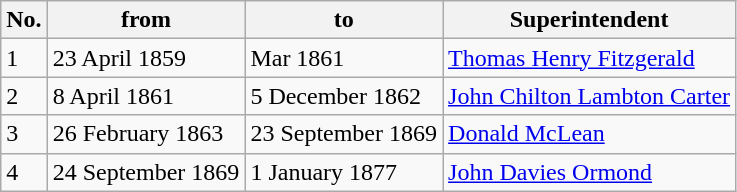<table class="wikitable">
<tr>
<th>No.</th>
<th>from</th>
<th>to</th>
<th>Superintendent</th>
</tr>
<tr>
<td>1</td>
<td>23 April 1859</td>
<td>Mar 1861</td>
<td><a href='#'>Thomas Henry Fitzgerald</a></td>
</tr>
<tr>
<td>2</td>
<td>8 April 1861</td>
<td>5 December 1862</td>
<td><a href='#'>John Chilton Lambton Carter</a></td>
</tr>
<tr>
<td>3</td>
<td>26 February 1863</td>
<td>23 September 1869</td>
<td><a href='#'>Donald McLean</a></td>
</tr>
<tr>
<td>4</td>
<td>24 September 1869</td>
<td>1 January 1877</td>
<td><a href='#'>John Davies Ormond</a></td>
</tr>
</table>
